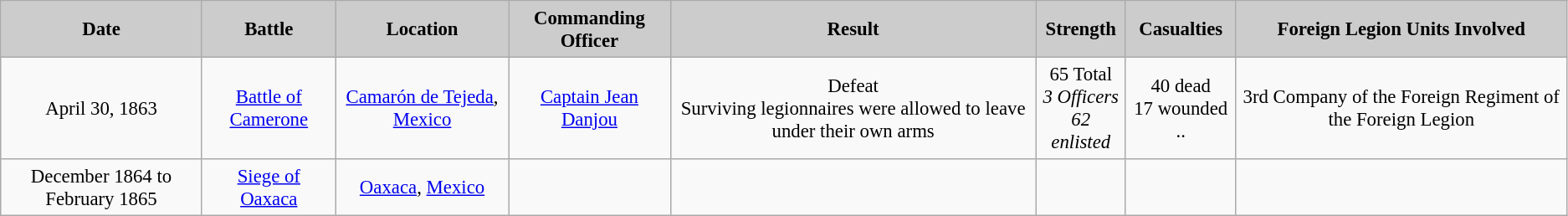<table class="sorttable" border="1" cellpadding="4" cellspacing="1" style="margin: 1em 1em 1em 0; background: #f9f9f9; border: 1px #aaa solid; text-align:center; border-collapse: collapse; font-size: 95%;">
<tr style="background:#cccccc">
<td><strong>Date</strong></td>
<td><strong>Battle</strong></td>
<td><strong>Location</strong></td>
<td><strong>Commanding Officer</strong></td>
<td><strong>Result</strong></td>
<td><strong>Strength</strong></td>
<td><strong>Casualties</strong></td>
<td><strong>Foreign Legion Units Involved</strong></td>
</tr>
<tr>
<td>April 30, 1863</td>
<td><a href='#'>Battle of Camerone</a></td>
<td><a href='#'>Camarón de Tejeda</a>, <a href='#'>Mexico</a></td>
<td><a href='#'>Captain Jean Danjou</a></td>
<td>Defeat<br>Surviving legionnaires were allowed to leave under their own arms</td>
<td>65 Total <br> <em>3 Officers</em> <br> <em>62 enlisted</em></td>
<td>40 dead <br> 17 wounded ..</td>
<td>3rd Company of the Foreign Regiment of the Foreign Legion</td>
</tr>
<tr>
<td>December 1864 to February 1865</td>
<td><a href='#'>Siege of Oaxaca</a></td>
<td><a href='#'>Oaxaca</a>, <a href='#'>Mexico</a></td>
<td></td>
<td></td>
<td></td>
<td></td>
</tr>
</table>
